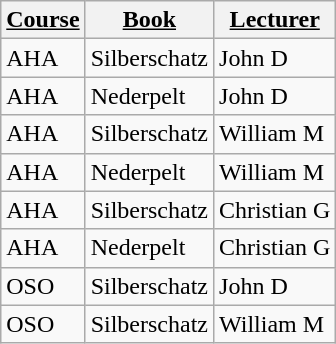<table class="wikitable">
<tr>
<th><u>Course</u></th>
<th><u>Book</u></th>
<th><u>Lecturer</u></th>
</tr>
<tr>
<td>AHA</td>
<td>Silberschatz</td>
<td>John D</td>
</tr>
<tr>
<td>AHA</td>
<td>Nederpelt</td>
<td>John D</td>
</tr>
<tr>
<td>AHA</td>
<td>Silberschatz</td>
<td>William M</td>
</tr>
<tr>
<td>AHA</td>
<td>Nederpelt</td>
<td>William M</td>
</tr>
<tr>
<td>AHA</td>
<td>Silberschatz</td>
<td>Christian G</td>
</tr>
<tr>
<td>AHA</td>
<td>Nederpelt</td>
<td>Christian G</td>
</tr>
<tr>
<td>OSO</td>
<td>Silberschatz</td>
<td>John D</td>
</tr>
<tr>
<td>OSO</td>
<td>Silberschatz</td>
<td>William M</td>
</tr>
</table>
